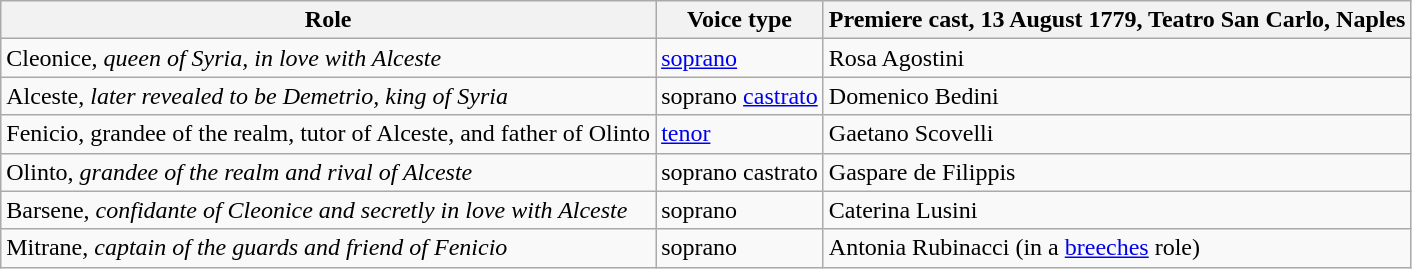<table class="wikitable">
<tr>
<th>Role</th>
<th>Voice type</th>
<th>Premiere cast, 13 August 1779, Teatro San Carlo, Naples</th>
</tr>
<tr>
<td>Cleonice, <em>queen of Syria, in love with Alceste</em></td>
<td><a href='#'>soprano</a></td>
<td>Rosa Agostini</td>
</tr>
<tr>
<td>Alceste, <em>later revealed to be Demetrio, king of Syria</em></td>
<td>soprano <a href='#'>castrato</a></td>
<td>Domenico Bedini</td>
</tr>
<tr>
<td>Fenicio, grandee of the realm, tutor of Alceste, and father of Olinto</td>
<td><a href='#'>tenor</a></td>
<td>Gaetano Scovelli</td>
</tr>
<tr>
<td>Olinto, <em>grandee of the realm and rival of Alceste</em></td>
<td>soprano castrato</td>
<td>Gaspare de Filippis</td>
</tr>
<tr>
<td>Barsene, <em>confidante of Cleonice and secretly in love with Alceste</em></td>
<td>soprano</td>
<td>Caterina Lusini</td>
</tr>
<tr>
<td>Mitrane, <em>captain of the guards and friend of Fenicio</em></td>
<td>soprano</td>
<td>Antonia Rubinacci (in a <a href='#'>breeches</a> role)</td>
</tr>
</table>
